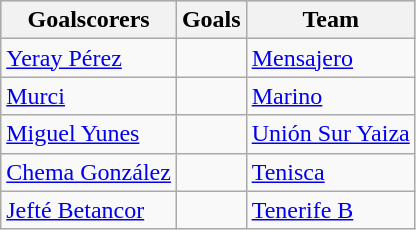<table class="wikitable sortable" class="wikitable">
<tr style="background:#ccc; text-align:center;">
<th>Goalscorers</th>
<th>Goals</th>
<th>Team</th>
</tr>
<tr>
<td> <a href='#'>Yeray Pérez</a></td>
<td></td>
<td><a href='#'>Mensajero</a></td>
</tr>
<tr>
<td> <a href='#'>Murci</a></td>
<td></td>
<td><a href='#'>Marino</a></td>
</tr>
<tr>
<td> <a href='#'>Miguel Yunes</a></td>
<td></td>
<td><a href='#'>Unión Sur Yaiza</a></td>
</tr>
<tr>
<td> <a href='#'>Chema González</a></td>
<td></td>
<td><a href='#'>Tenisca</a></td>
</tr>
<tr>
<td> <a href='#'>Jefté Betancor</a></td>
<td></td>
<td><a href='#'>Tenerife B</a></td>
</tr>
</table>
